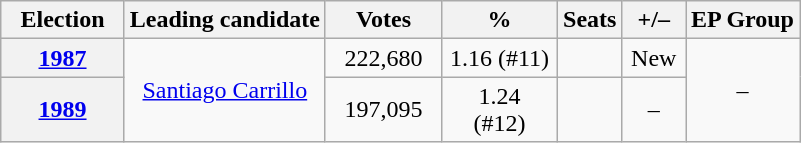<table class="wikitable" style="text-align:center;">
<tr>
<th width="75">Election</th>
<th>Leading candidate</th>
<th width="70">Votes</th>
<th width="70">%</th>
<th>Seats</th>
<th width="35">+/–</th>
<th>EP Group</th>
</tr>
<tr>
<th><a href='#'>1987</a></th>
<td rowspan="2"><a href='#'>Santiago Carrillo</a></td>
<td>222,680</td>
<td>1.16 (#11)</td>
<td></td>
<td>New</td>
<td rowspan="2">–</td>
</tr>
<tr>
<th><a href='#'>1989</a></th>
<td>197,095</td>
<td>1.24<br>(#12)</td>
<td></td>
<td>–</td>
</tr>
</table>
